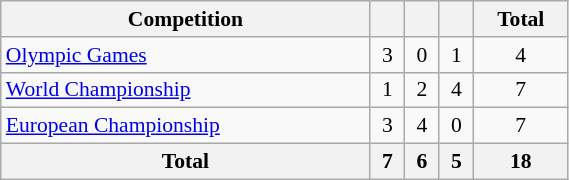<table class="wikitable" style="width:30%; font-size:90%; text-align:center;">
<tr>
<th>Competition</th>
<th></th>
<th></th>
<th></th>
<th>Total</th>
</tr>
<tr>
<td align=left><a href='#'>Olympic Games</a></td>
<td>3</td>
<td>0</td>
<td>1</td>
<td>4</td>
</tr>
<tr>
<td align=left><a href='#'>World Championship</a></td>
<td>1</td>
<td>2</td>
<td>4</td>
<td>7</td>
</tr>
<tr>
<td align=left><a href='#'>European Championship</a></td>
<td>3</td>
<td>4</td>
<td>0</td>
<td>7</td>
</tr>
<tr>
<th>Total</th>
<th>7</th>
<th>6</th>
<th>5</th>
<th>18</th>
</tr>
</table>
